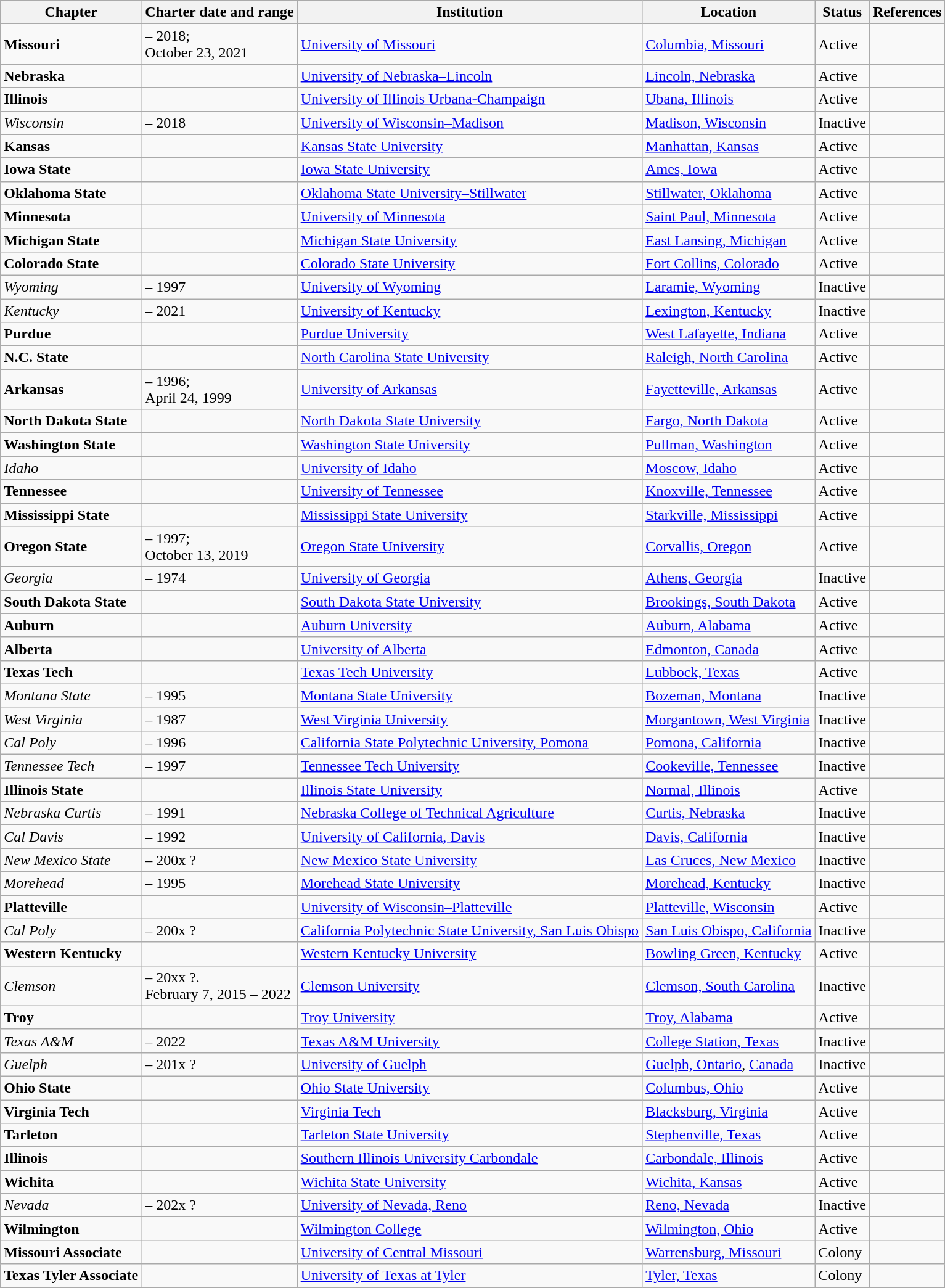<table class="wikitable sortable">
<tr>
<th>Chapter</th>
<th>Charter date and range</th>
<th>Institution</th>
<th>Location</th>
<th>Status</th>
<th>References</th>
</tr>
<tr>
<td><strong>Missouri</strong></td>
<td> – 2018; <br>October 23, 2021</td>
<td><a href='#'>University of Missouri</a></td>
<td><a href='#'>Columbia, Missouri</a></td>
<td>Active</td>
<td></td>
</tr>
<tr>
<td><strong>Nebraska</strong></td>
<td></td>
<td><a href='#'>University of Nebraska–Lincoln</a></td>
<td><a href='#'>Lincoln, Nebraska</a></td>
<td>Active</td>
<td></td>
</tr>
<tr>
<td><strong>Illinois</strong></td>
<td></td>
<td><a href='#'>University of Illinois Urbana-Champaign</a></td>
<td><a href='#'>Ubana, Illinois</a></td>
<td>Active</td>
<td></td>
</tr>
<tr>
<td><em>Wisconsin</em></td>
<td> – 2018</td>
<td><a href='#'>University of Wisconsin–Madison</a></td>
<td><a href='#'>Madison, Wisconsin</a></td>
<td>Inactive</td>
<td></td>
</tr>
<tr>
<td><strong>Kansas</strong></td>
<td></td>
<td><a href='#'>Kansas State University</a></td>
<td><a href='#'>Manhattan, Kansas</a></td>
<td>Active</td>
<td></td>
</tr>
<tr>
<td><strong>Iowa State</strong></td>
<td></td>
<td><a href='#'>Iowa State University</a></td>
<td><a href='#'>Ames, Iowa</a></td>
<td>Active</td>
<td></td>
</tr>
<tr>
<td><strong>Oklahoma State</strong></td>
<td></td>
<td><a href='#'>Oklahoma State University–Stillwater</a></td>
<td><a href='#'>Stillwater, Oklahoma</a></td>
<td>Active</td>
<td></td>
</tr>
<tr>
<td><strong>Minnesota</strong></td>
<td></td>
<td><a href='#'>University of Minnesota</a></td>
<td><a href='#'>Saint Paul, Minnesota</a></td>
<td>Active</td>
<td></td>
</tr>
<tr>
<td><strong>Michigan State</strong></td>
<td></td>
<td><a href='#'>Michigan State University</a></td>
<td><a href='#'>East Lansing, Michigan</a></td>
<td>Active</td>
<td></td>
</tr>
<tr>
<td><strong>Colorado State</strong></td>
<td></td>
<td><a href='#'>Colorado State University</a></td>
<td><a href='#'>Fort Collins, Colorado</a></td>
<td>Active</td>
<td></td>
</tr>
<tr>
<td><em>Wyoming</em></td>
<td> – 1997</td>
<td><a href='#'>University of Wyoming</a></td>
<td><a href='#'>Laramie, Wyoming</a></td>
<td>Inactive</td>
<td></td>
</tr>
<tr>
<td><em>Kentucky</em></td>
<td> – 2021</td>
<td><a href='#'>University of Kentucky</a></td>
<td><a href='#'>Lexington, Kentucky</a></td>
<td>Inactive</td>
<td></td>
</tr>
<tr>
<td><strong>Purdue</strong></td>
<td></td>
<td><a href='#'>Purdue University</a></td>
<td><a href='#'>West Lafayette, Indiana</a></td>
<td>Active</td>
<td></td>
</tr>
<tr>
<td><strong>N.C. State</strong></td>
<td></td>
<td><a href='#'>North Carolina State University</a></td>
<td><a href='#'>Raleigh, North Carolina</a></td>
<td>Active</td>
<td></td>
</tr>
<tr>
<td><strong>Arkansas</strong></td>
<td> – 1996;<br>April 24, 1999</td>
<td><a href='#'>University of Arkansas</a></td>
<td><a href='#'>Fayetteville, Arkansas</a></td>
<td>Active</td>
<td></td>
</tr>
<tr>
<td><strong>North Dakota State</strong></td>
<td></td>
<td><a href='#'>North Dakota State University</a></td>
<td><a href='#'>Fargo, North Dakota</a></td>
<td>Active</td>
<td></td>
</tr>
<tr>
<td><strong>Washington State</strong></td>
<td></td>
<td><a href='#'>Washington State University</a></td>
<td><a href='#'>Pullman, Washington</a></td>
<td>Active</td>
<td></td>
</tr>
<tr>
<td><em>Idaho</em></td>
<td></td>
<td><a href='#'>University of Idaho</a></td>
<td><a href='#'>Moscow, Idaho</a></td>
<td>Active</td>
<td></td>
</tr>
<tr>
<td><strong>Tennessee</strong></td>
<td></td>
<td><a href='#'>University of Tennessee</a></td>
<td><a href='#'>Knoxville, Tennessee</a></td>
<td>Active</td>
<td></td>
</tr>
<tr>
<td><strong>Mississippi State</strong></td>
<td></td>
<td><a href='#'>Mississippi State University</a></td>
<td><a href='#'>Starkville, Mississippi</a></td>
<td>Active</td>
<td></td>
</tr>
<tr>
<td><strong>Oregon State</strong></td>
<td> – 1997;<br>October 13, 2019</td>
<td><a href='#'>Oregon State University</a></td>
<td><a href='#'>Corvallis, Oregon</a></td>
<td>Active</td>
<td></td>
</tr>
<tr>
<td><em>Georgia</em></td>
<td> – 1974</td>
<td><a href='#'>University of Georgia</a></td>
<td><a href='#'>Athens, Georgia</a></td>
<td>Inactive</td>
<td></td>
</tr>
<tr>
<td><strong>South Dakota State</strong></td>
<td></td>
<td><a href='#'>South Dakota State University</a></td>
<td><a href='#'>Brookings, South Dakota</a></td>
<td>Active</td>
<td></td>
</tr>
<tr>
<td><strong>Auburn</strong></td>
<td></td>
<td><a href='#'>Auburn University</a></td>
<td><a href='#'>Auburn, Alabama</a></td>
<td>Active</td>
<td></td>
</tr>
<tr>
<td><strong>Alberta</strong></td>
<td></td>
<td><a href='#'>University of Alberta</a></td>
<td><a href='#'>Edmonton, Canada</a></td>
<td>Active</td>
<td></td>
</tr>
<tr>
<td><strong>Texas Tech</strong></td>
<td></td>
<td><a href='#'>Texas Tech University</a></td>
<td><a href='#'>Lubbock, Texas</a></td>
<td>Active</td>
<td></td>
</tr>
<tr>
<td><em>Montana State</em></td>
<td> – 1995</td>
<td><a href='#'>Montana State University</a></td>
<td><a href='#'>Bozeman, Montana</a></td>
<td>Inactive</td>
<td></td>
</tr>
<tr>
<td><em>West Virginia</em></td>
<td> – 1987</td>
<td><a href='#'>West Virginia University</a></td>
<td><a href='#'>Morgantown, West Virginia</a></td>
<td>Inactive</td>
<td></td>
</tr>
<tr>
<td><em>Cal Poly</em></td>
<td> – 1996</td>
<td><a href='#'>California State Polytechnic University, Pomona</a></td>
<td><a href='#'>Pomona, California</a></td>
<td>Inactive</td>
<td></td>
</tr>
<tr>
<td><em>Tennessee Tech</em></td>
<td> – 1997</td>
<td><a href='#'>Tennessee Tech University</a></td>
<td><a href='#'>Cookeville, Tennessee</a></td>
<td>Inactive</td>
<td></td>
</tr>
<tr>
<td><strong>Illinois State</strong></td>
<td></td>
<td><a href='#'>Illinois State University</a></td>
<td><a href='#'>Normal, Illinois</a></td>
<td>Active</td>
<td></td>
</tr>
<tr>
<td><em>Nebraska Curtis</em></td>
<td> – 1991</td>
<td><a href='#'>Nebraska College of Technical Agriculture</a></td>
<td><a href='#'>Curtis, Nebraska</a></td>
<td>Inactive</td>
<td></td>
</tr>
<tr>
<td><em>Cal Davis</em></td>
<td> – 1992</td>
<td><a href='#'>University of California, Davis</a></td>
<td><a href='#'>Davis, California</a></td>
<td>Inactive</td>
<td></td>
</tr>
<tr>
<td><em>New Mexico State</em></td>
<td> – 200x ?</td>
<td><a href='#'>New Mexico State University</a></td>
<td><a href='#'>Las Cruces, New Mexico</a></td>
<td>Inactive</td>
<td></td>
</tr>
<tr>
<td><em>Morehead</em></td>
<td> – 1995</td>
<td><a href='#'>Morehead State University</a></td>
<td><a href='#'>Morehead, Kentucky</a></td>
<td>Inactive</td>
<td></td>
</tr>
<tr>
<td><strong>Platteville</strong></td>
<td></td>
<td><a href='#'>University of Wisconsin–Platteville</a></td>
<td><a href='#'>Platteville, Wisconsin</a></td>
<td>Active</td>
<td></td>
</tr>
<tr>
<td><em>Cal Poly</em></td>
<td> – 200x ?</td>
<td><a href='#'>California Polytechnic State University, San Luis Obispo</a></td>
<td><a href='#'>San Luis Obispo, California</a></td>
<td>Inactive</td>
<td></td>
</tr>
<tr>
<td><strong>Western Kentucky</strong></td>
<td></td>
<td><a href='#'>Western Kentucky University</a></td>
<td><a href='#'>Bowling Green, Kentucky</a></td>
<td>Active</td>
<td></td>
</tr>
<tr>
<td><em>Clemson</em></td>
<td> – 20xx ?.<br>February 7, 2015 – 2022</td>
<td><a href='#'>Clemson University</a></td>
<td><a href='#'>Clemson, South Carolina</a></td>
<td>Inactive</td>
<td></td>
</tr>
<tr>
<td><strong>Troy</strong></td>
<td></td>
<td><a href='#'>Troy University</a></td>
<td><a href='#'>Troy, Alabama</a></td>
<td>Active</td>
<td></td>
</tr>
<tr>
<td><em>Texas A&M</em></td>
<td> – 2022</td>
<td><a href='#'>Texas A&M University</a></td>
<td><a href='#'>College Station, Texas</a></td>
<td>Inactive</td>
<td></td>
</tr>
<tr>
<td><em>Guelph</em></td>
<td> – 201x ?</td>
<td><a href='#'>University of Guelph</a></td>
<td><a href='#'>Guelph, Ontario</a>, <a href='#'>Canada</a></td>
<td>Inactive</td>
<td></td>
</tr>
<tr>
<td><strong>Ohio State</strong></td>
<td></td>
<td><a href='#'>Ohio State University</a></td>
<td><a href='#'>Columbus, Ohio</a></td>
<td>Active</td>
<td></td>
</tr>
<tr>
<td><strong>Virginia Tech</strong></td>
<td></td>
<td><a href='#'>Virginia Tech</a></td>
<td><a href='#'>Blacksburg, Virginia</a></td>
<td>Active</td>
<td></td>
</tr>
<tr>
<td><strong>Tarleton</strong></td>
<td></td>
<td><a href='#'>Tarleton State University</a></td>
<td><a href='#'>Stephenville, Texas</a></td>
<td>Active</td>
<td></td>
</tr>
<tr>
<td><strong>Illinois</strong></td>
<td></td>
<td><a href='#'>Southern Illinois University Carbondale</a></td>
<td><a href='#'>Carbondale, Illinois</a></td>
<td>Active</td>
<td></td>
</tr>
<tr>
<td><strong>Wichita</strong></td>
<td></td>
<td><a href='#'>Wichita State University</a></td>
<td><a href='#'>Wichita, Kansas</a></td>
<td>Active</td>
<td></td>
</tr>
<tr>
<td><em>Nevada</em></td>
<td> – 202x ?</td>
<td><a href='#'>University of Nevada, Reno</a></td>
<td><a href='#'>Reno, Nevada</a></td>
<td>Inactive</td>
<td></td>
</tr>
<tr>
<td><strong>Wilmington</strong></td>
<td></td>
<td><a href='#'>Wilmington College</a></td>
<td><a href='#'>Wilmington, Ohio</a></td>
<td>Active</td>
<td></td>
</tr>
<tr>
<td><strong>Missouri Associate</strong></td>
<td></td>
<td><a href='#'>University of Central Missouri</a></td>
<td><a href='#'>Warrensburg, Missouri</a></td>
<td>Colony</td>
<td></td>
</tr>
<tr>
<td><strong>Texas Tyler Associate</strong></td>
<td></td>
<td><a href='#'>University of Texas at Tyler</a></td>
<td><a href='#'>Tyler, Texas</a></td>
<td>Colony</td>
<td></td>
</tr>
</table>
